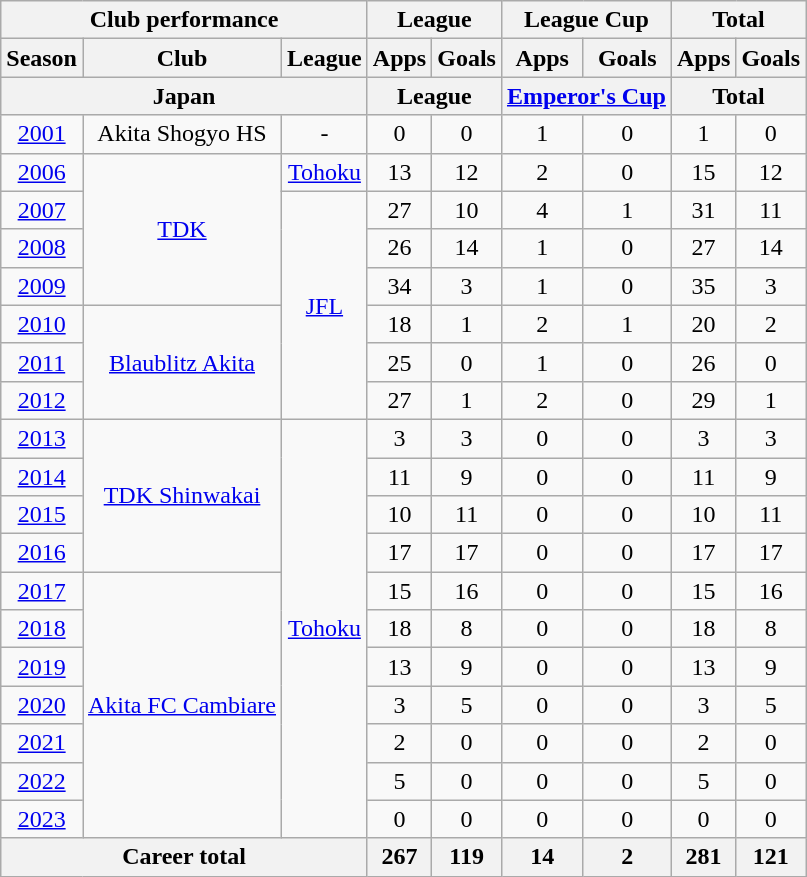<table class="wikitable" style="text-align:center">
<tr>
<th colspan="3">Club performance</th>
<th colspan="2">League</th>
<th colspan="2">League Cup</th>
<th colspan="2">Total</th>
</tr>
<tr>
<th>Season</th>
<th>Club</th>
<th>League</th>
<th>Apps</th>
<th>Goals</th>
<th>Apps</th>
<th>Goals</th>
<th>Apps</th>
<th>Goals</th>
</tr>
<tr>
<th colspan="3">Japan</th>
<th colspan="2">League</th>
<th colspan="2"><a href='#'>Emperor's Cup</a></th>
<th colspan="2">Total</th>
</tr>
<tr>
<td><a href='#'>2001</a></td>
<td>Akita Shogyo HS</td>
<td>-</td>
<td>0</td>
<td>0</td>
<td>1</td>
<td>0</td>
<td>1</td>
<td>0</td>
</tr>
<tr>
<td><a href='#'>2006</a></td>
<td rowspan="4"><a href='#'>TDK</a></td>
<td><a href='#'>Tohoku</a></td>
<td>13</td>
<td>12</td>
<td>2</td>
<td>0</td>
<td>15</td>
<td>12</td>
</tr>
<tr>
<td><a href='#'>2007</a></td>
<td rowspan="6"><a href='#'>JFL</a></td>
<td>27</td>
<td>10</td>
<td>4</td>
<td>1</td>
<td>31</td>
<td>11</td>
</tr>
<tr>
<td><a href='#'>2008</a></td>
<td>26</td>
<td>14</td>
<td>1</td>
<td>0</td>
<td>27</td>
<td>14</td>
</tr>
<tr>
<td><a href='#'>2009</a></td>
<td>34</td>
<td>3</td>
<td>1</td>
<td>0</td>
<td>35</td>
<td>3</td>
</tr>
<tr>
<td><a href='#'>2010</a></td>
<td rowspan="3"><a href='#'>Blaublitz Akita</a></td>
<td>18</td>
<td>1</td>
<td>2</td>
<td>1</td>
<td>20</td>
<td>2</td>
</tr>
<tr>
<td><a href='#'>2011</a></td>
<td>25</td>
<td>0</td>
<td>1</td>
<td>0</td>
<td>26</td>
<td>0</td>
</tr>
<tr>
<td><a href='#'>2012</a></td>
<td>27</td>
<td>1</td>
<td>2</td>
<td>0</td>
<td>29</td>
<td>1</td>
</tr>
<tr>
<td><a href='#'>2013</a></td>
<td rowspan="4"><a href='#'>TDK Shinwakai</a></td>
<td rowspan="11"><a href='#'>Tohoku</a></td>
<td>3</td>
<td>3</td>
<td>0</td>
<td>0</td>
<td>3</td>
<td>3</td>
</tr>
<tr>
<td><a href='#'>2014</a></td>
<td>11</td>
<td>9</td>
<td>0</td>
<td>0</td>
<td>11</td>
<td>9</td>
</tr>
<tr>
<td><a href='#'>2015</a></td>
<td>10</td>
<td>11</td>
<td>0</td>
<td>0</td>
<td>10</td>
<td>11</td>
</tr>
<tr>
<td><a href='#'>2016</a></td>
<td>17</td>
<td>17</td>
<td>0</td>
<td>0</td>
<td>17</td>
<td>17</td>
</tr>
<tr>
<td><a href='#'>2017</a></td>
<td rowspan="7"><a href='#'>Akita FC Cambiare</a></td>
<td>15</td>
<td>16</td>
<td>0</td>
<td>0</td>
<td>15</td>
<td>16</td>
</tr>
<tr>
<td><a href='#'>2018</a></td>
<td>18</td>
<td>8</td>
<td>0</td>
<td>0</td>
<td>18</td>
<td>8</td>
</tr>
<tr>
<td><a href='#'>2019</a></td>
<td>13</td>
<td>9</td>
<td>0</td>
<td>0</td>
<td>13</td>
<td>9</td>
</tr>
<tr>
<td><a href='#'>2020</a></td>
<td>3</td>
<td>5</td>
<td>0</td>
<td>0</td>
<td>3</td>
<td>5</td>
</tr>
<tr>
<td><a href='#'>2021</a></td>
<td>2</td>
<td>0</td>
<td>0</td>
<td>0</td>
<td>2</td>
<td>0</td>
</tr>
<tr>
<td><a href='#'>2022</a></td>
<td>5</td>
<td>0</td>
<td>0</td>
<td>0</td>
<td>5</td>
<td>0</td>
</tr>
<tr>
<td><a href='#'>2023</a></td>
<td>0</td>
<td>0</td>
<td>0</td>
<td>0</td>
<td>0</td>
<td>0</td>
</tr>
<tr>
<th colspan=3>Career total</th>
<th>267</th>
<th>119</th>
<th>14</th>
<th>2</th>
<th>281</th>
<th>121</th>
</tr>
</table>
